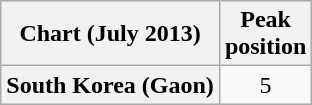<table class="wikitable plainrowheaders" style="text-align:center">
<tr>
<th scope="col">Chart (July 2013)</th>
<th scope="col">Peak<br>position</th>
</tr>
<tr>
<th scope="row">South Korea (Gaon)</th>
<td>5</td>
</tr>
</table>
